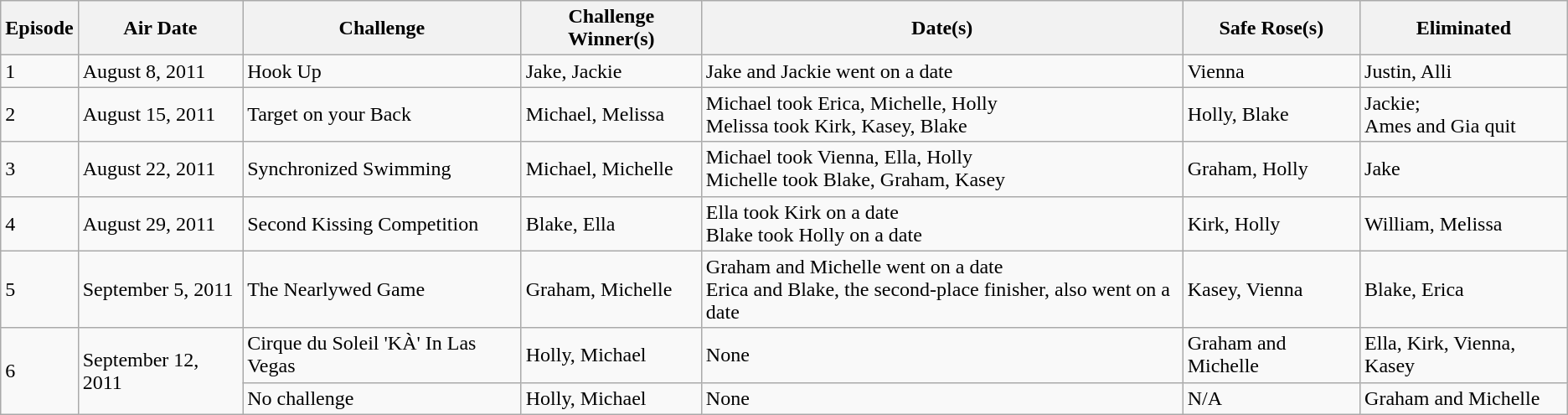<table class="wikitable">
<tr>
<th>Episode</th>
<th>Air Date</th>
<th>Challenge</th>
<th>Challenge Winner(s)</th>
<th>Date(s)</th>
<th>Safe Rose(s)</th>
<th>Eliminated</th>
</tr>
<tr>
<td>1</td>
<td>August 8, 2011</td>
<td>Hook Up</td>
<td>Jake, Jackie</td>
<td>Jake and Jackie went on a date</td>
<td>Vienna</td>
<td>Justin, Alli</td>
</tr>
<tr>
<td>2</td>
<td>August 15, 2011</td>
<td>Target on your Back</td>
<td>Michael, Melissa</td>
<td>Michael took Erica, Michelle, Holly<br>Melissa took Kirk, Kasey, Blake</td>
<td>Holly, Blake</td>
<td>Jackie;<br>Ames and Gia quit</td>
</tr>
<tr>
<td>3</td>
<td>August 22, 2011</td>
<td>Synchronized Swimming</td>
<td>Michael, Michelle</td>
<td>Michael took Vienna, Ella, Holly<br>Michelle took Blake, Graham, Kasey</td>
<td>Graham, Holly</td>
<td>Jake</td>
</tr>
<tr>
<td>4</td>
<td>August 29, 2011</td>
<td>Second Kissing Competition</td>
<td>Blake, Ella</td>
<td>Ella took Kirk on a date<br>Blake took Holly on a date</td>
<td>Kirk, Holly</td>
<td>William, Melissa</td>
</tr>
<tr>
<td>5</td>
<td>September 5, 2011</td>
<td>The Nearlywed Game</td>
<td>Graham, Michelle</td>
<td>Graham and Michelle went on a date <br>Erica and Blake, the second-place finisher, also went on a date</td>
<td>Kasey, Vienna</td>
<td>Blake, Erica</td>
</tr>
<tr>
<td rowspan=2>6</td>
<td rowspan=2>September 12, 2011</td>
<td>Cirque du Soleil 'KÀ' In Las Vegas</td>
<td>Holly, Michael</td>
<td>None</td>
<td>Graham and Michelle</td>
<td>Ella, Kirk, Vienna, Kasey</td>
</tr>
<tr>
<td>No challenge</td>
<td>Holly, Michael</td>
<td>None</td>
<td>N/A</td>
<td>Graham and Michelle</td>
</tr>
</table>
